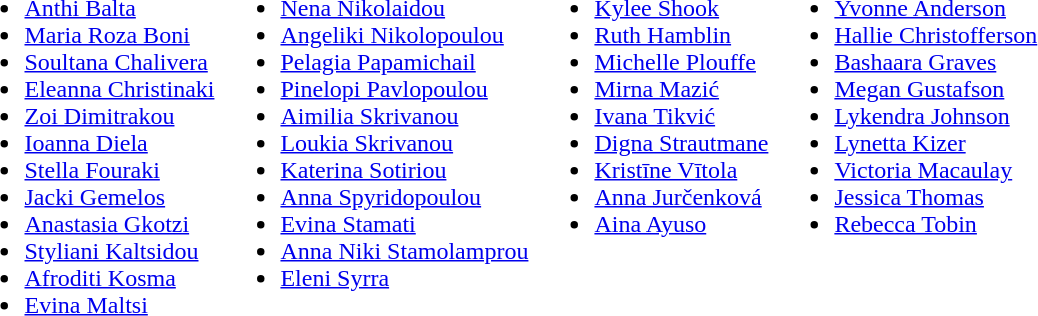<table>
<tr style="vertical-align: top;">
<td><br><ul><li> <a href='#'>Anthi Balta</a></li><li> <a href='#'>Maria Roza Boni</a></li><li> <a href='#'>Soultana Chalivera</a></li><li> <a href='#'>Eleanna Christinaki</a></li><li> <a href='#'>Zoi Dimitrakou</a></li><li> <a href='#'>Ioanna Diela</a></li><li> <a href='#'>Stella Fouraki</a></li><li>  <a href='#'>Jacki Gemelos</a></li><li> <a href='#'>Anastasia Gkotzi</a></li><li> <a href='#'>Styliani Kaltsidou</a></li><li> <a href='#'>Afroditi Kosma</a></li><li> <a href='#'>Evina Maltsi</a></li></ul></td>
<td><br><ul><li> <a href='#'>Nena Nikolaidou</a></li><li> <a href='#'>Angeliki Nikolopoulou</a></li><li> <a href='#'>Pelagia Papamichail</a></li><li> <a href='#'>Pinelopi Pavlopoulou</a></li><li> <a href='#'>Aimilia Skrivanou</a></li><li> <a href='#'>Loukia Skrivanou</a></li><li> <a href='#'>Katerina Sotiriou</a></li><li> <a href='#'>Anna Spyridopoulou</a></li><li> <a href='#'>Evina Stamati</a></li><li> <a href='#'>Anna Niki Stamolamprou</a></li><li> <a href='#'>Eleni Syrra</a></li></ul></td>
<td><br><ul><li> <a href='#'>Kylee Shook</a></li><li> <a href='#'>Ruth Hamblin</a></li><li> <a href='#'>Michelle Plouffe</a></li><li> <a href='#'>Mirna Mazić</a></li><li> <a href='#'>Ivana Tikvić</a></li><li> <a href='#'>Digna Strautmane</a></li><li> <a href='#'>Kristīne Vītola</a></li><li> <a href='#'>Anna Jurčenková</a></li><li> <a href='#'>Aina Ayuso</a></li></ul></td>
<td><br><ul><li> <a href='#'>Yvonne Anderson</a></li><li> <a href='#'>Hallie Christofferson</a></li><li> <a href='#'>Bashaara Graves</a></li><li> <a href='#'>Megan Gustafson</a></li><li> <a href='#'>Lykendra Johnson</a></li><li> <a href='#'>Lynetta Kizer</a></li><li> <a href='#'>Victoria Macaulay</a></li><li> <a href='#'>Jessica Thomas</a></li><li> <a href='#'>Rebecca Tobin</a></li></ul></td>
</tr>
</table>
